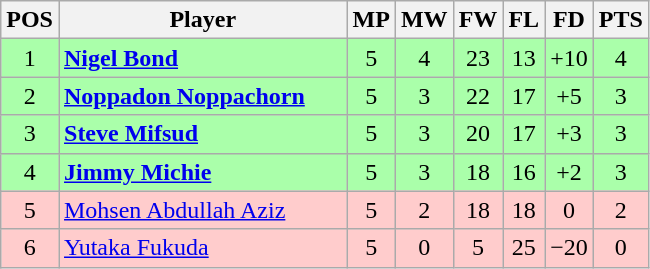<table class="wikitable" style="text-align: center;">
<tr>
<th width=20>POS</th>
<th width=185>Player</th>
<th width=20>MP</th>
<th width=20>MW</th>
<th width=20>FW</th>
<th width=20>FL</th>
<th width=20>FD</th>
<th width=20>PTS</th>
</tr>
<tr style="background:#aaffaa;">
<td>1</td>
<td style="text-align:left;"> <strong><a href='#'>Nigel Bond</a></strong></td>
<td>5</td>
<td>4</td>
<td>23</td>
<td>13</td>
<td>+10</td>
<td>4</td>
</tr>
<tr style="background:#aaffaa;">
<td>2</td>
<td style="text-align:left;"> <strong><a href='#'>Noppadon Noppachorn</a></strong></td>
<td>5</td>
<td>3</td>
<td>22</td>
<td>17</td>
<td>+5</td>
<td>3</td>
</tr>
<tr style="background:#aaffaa;">
<td>3</td>
<td style="text-align:left;"> <strong><a href='#'>Steve Mifsud</a></strong></td>
<td>5</td>
<td>3</td>
<td>20</td>
<td>17</td>
<td>+3</td>
<td>3</td>
</tr>
<tr style="background:#aaffaa;">
<td>4</td>
<td style="text-align:left;"> <strong><a href='#'>Jimmy Michie</a></strong></td>
<td>5</td>
<td>3</td>
<td>18</td>
<td>16</td>
<td>+2</td>
<td>3</td>
</tr>
<tr style="background:#fcc;">
<td>5</td>
<td style="text-align:left;"> <a href='#'>Mohsen Abdullah Aziz</a></td>
<td>5</td>
<td>2</td>
<td>18</td>
<td>18</td>
<td>0</td>
<td>2</td>
</tr>
<tr style="background:#fcc;">
<td>6</td>
<td style="text-align:left;"> <a href='#'>Yutaka Fukuda</a></td>
<td>5</td>
<td>0</td>
<td>5</td>
<td>25</td>
<td>−20</td>
<td>0</td>
</tr>
</table>
